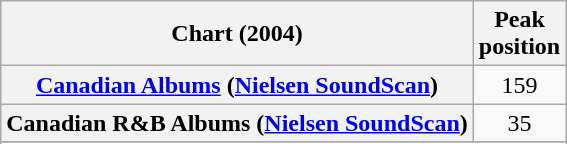<table class="wikitable sortable plainrowheaders" style="text-align:center">
<tr>
<th scope="col">Chart (2004)</th>
<th scope="col">Peak<br> position</th>
</tr>
<tr>
<th scope="row"><a href='#'>Canadian Albums</a> (<a href='#'>Nielsen SoundScan</a>)</th>
<td align="center">159</td>
</tr>
<tr>
<th scope="row">Canadian R&B Albums (<a href='#'>Nielsen SoundScan</a>)</th>
<td style="text-align:center;">35</td>
</tr>
<tr>
</tr>
<tr>
</tr>
</table>
